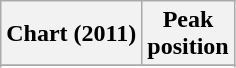<table class="wikitable sortable plainrowheaders" style="text-align:center;">
<tr>
<th scope="col">Chart (2011)</th>
<th scope="col">Peak<br>position</th>
</tr>
<tr>
</tr>
<tr>
</tr>
<tr>
</tr>
</table>
